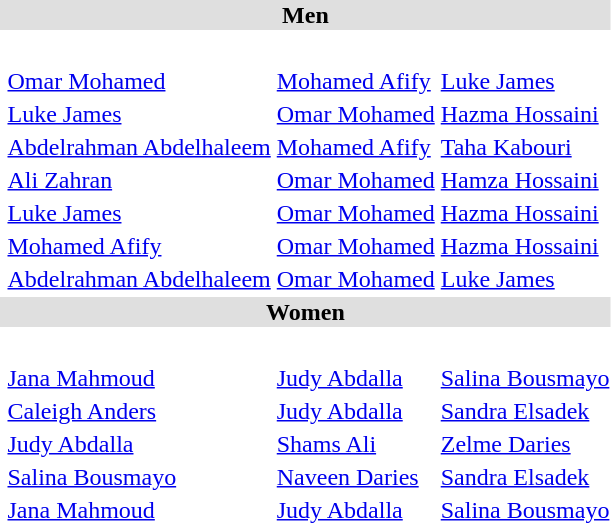<table>
<tr bgcolor="DFDFDF">
<td colspan="4" align="center"><strong>Men</strong></td>
</tr>
<tr>
<th scope=row style="text-align:left"></th>
<td><br></td>
<td><br></td>
<td><br></td>
</tr>
<tr>
<th scope=row style="text-align:left"></th>
<td> <a href='#'>Omar Mohamed</a></td>
<td> <a href='#'>Mohamed Afify</a></td>
<td> <a href='#'>Luke James</a></td>
</tr>
<tr>
<th scope=row style="text-align:left"></th>
<td> <a href='#'>Luke James</a></td>
<td> <a href='#'>Omar Mohamed</a></td>
<td> <a href='#'>Hazma Hossaini</a></td>
</tr>
<tr>
<th scope=row style="text-align:left"></th>
<td> <a href='#'>Abdelrahman Abdelhaleem</a></td>
<td> <a href='#'>Mohamed Afify</a></td>
<td> <a href='#'>Taha Kabouri</a></td>
</tr>
<tr>
<th scope=row style="text-align:left"></th>
<td> <a href='#'>Ali Zahran</a></td>
<td> <a href='#'>Omar Mohamed</a></td>
<td> <a href='#'>Hamza Hossaini</a></td>
</tr>
<tr>
<th scope=row style="text-align:left"></th>
<td> <a href='#'>Luke James</a></td>
<td> <a href='#'>Omar Mohamed</a></td>
<td> <a href='#'>Hazma Hossaini</a></td>
</tr>
<tr>
<th scope=row style="text-align:left"></th>
<td> <a href='#'>Mohamed Afify</a></td>
<td> <a href='#'>Omar Mohamed</a></td>
<td> <a href='#'>Hazma Hossaini</a></td>
</tr>
<tr>
<th scope=row style="text-align:left"></th>
<td> <a href='#'>Abdelrahman Abdelhaleem</a></td>
<td> <a href='#'>Omar Mohamed</a></td>
<td> <a href='#'>Luke James</a></td>
</tr>
<tr bgcolor="DFDFDF">
<td colspan="4" align="center"><strong>Women</strong></td>
</tr>
<tr>
<th scope=row style="text-align:left"></th>
<td><br></td>
<td><br></td>
<td><br></td>
</tr>
<tr>
<th scope=row style="text-align:left"></th>
<td> <a href='#'>Jana Mahmoud</a></td>
<td> <a href='#'>Judy Abdalla</a></td>
<td> <a href='#'>Salina Bousmayo</a></td>
</tr>
<tr>
<th scope=row style="text-align:left"></th>
<td> <a href='#'>Caleigh Anders</a></td>
<td> <a href='#'>Judy Abdalla</a></td>
<td> <a href='#'>Sandra Elsadek</a></td>
</tr>
<tr>
<th scope=row style="text-align:left"></th>
<td> <a href='#'>Judy Abdalla</a></td>
<td> <a href='#'>Shams Ali</a></td>
<td> <a href='#'>Zelme Daries</a></td>
</tr>
<tr>
<th scope=row style="text-align:left"></th>
<td> <a href='#'>Salina Bousmayo</a></td>
<td> <a href='#'>Naveen Daries</a></td>
<td> <a href='#'>Sandra Elsadek</a></td>
</tr>
<tr>
<th scope=row style="text-align:left"></th>
<td> <a href='#'>Jana Mahmoud</a></td>
<td> <a href='#'>Judy Abdalla</a></td>
<td> <a href='#'>Salina Bousmayo</a></td>
</tr>
</table>
